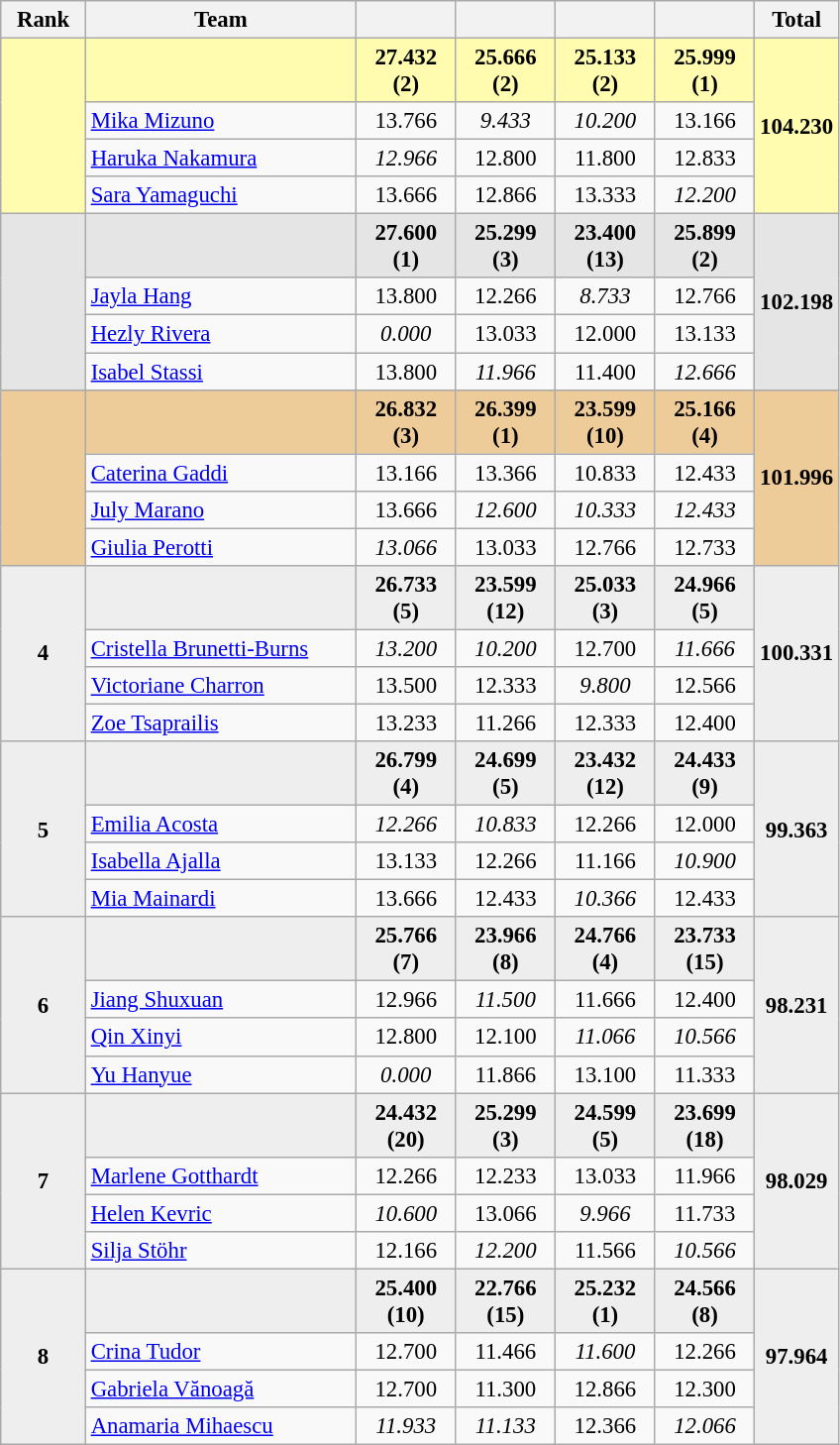<table style="text-align:center; font-size:95%" class="wikitable sortable">
<tr>
<th scope="col" style="width:50px;">Rank</th>
<th scope="col" style="width:175px;">Team</th>
<th scope="col" style="width:60px;"></th>
<th scope="col" style="width:60px;"></th>
<th scope="col" style="width:60px;"></th>
<th scope="col" style="width:60px;"></th>
<th>Total</th>
</tr>
<tr style="background:#fffcaf;">
<td rowspan="4"><strong></strong></td>
<td style="text-align:left;"></td>
<td><strong>27.432 (2)</strong></td>
<td><strong>25.666 (2)</strong></td>
<td><strong>25.133 (2)</strong></td>
<td><strong>25.999 (1)</strong></td>
<td rowspan="4"><strong>104.230</strong></td>
</tr>
<tr>
<td style="text-align:left;"><a href='#'>Mika Mizuno</a></td>
<td>13.766</td>
<td><em>9.433</em></td>
<td><em>10.200</em></td>
<td>13.166</td>
</tr>
<tr>
<td style="text-align:left;"><a href='#'>Haruka Nakamura</a></td>
<td><em>12.966</em></td>
<td>12.800</td>
<td>11.800</td>
<td>12.833</td>
</tr>
<tr>
<td style="text-align:left;"><a href='#'>Sara Yamaguchi</a></td>
<td>13.666</td>
<td>12.866</td>
<td>13.333</td>
<td><em>12.200</em></td>
</tr>
<tr style="background:#e5e5e5;">
<td rowspan="4"><strong></strong></td>
<td style="text-align:left;"></td>
<td><strong>27.600 (1)</strong></td>
<td><strong>25.299 (3)</strong></td>
<td><strong>23.400 (13)</strong></td>
<td><strong>25.899 (2)</strong></td>
<td rowspan="4"><strong>102.198</strong></td>
</tr>
<tr>
<td style="text-align:left;"><a href='#'>Jayla Hang</a></td>
<td>13.800</td>
<td>12.266</td>
<td><em>8.733</em></td>
<td>12.766</td>
</tr>
<tr>
<td style="text-align:left;"><a href='#'>Hezly Rivera</a></td>
<td><em>0.000</em></td>
<td>13.033</td>
<td>12.000</td>
<td>13.133</td>
</tr>
<tr>
<td style="text-align:left;"><a href='#'>Isabel Stassi</a></td>
<td>13.800</td>
<td><em>11.966</em></td>
<td>11.400</td>
<td><em>12.666</em></td>
</tr>
<tr style="background:#ec9;">
<td rowspan="4"><strong></strong></td>
<td style="text-align:left;"></td>
<td><strong>26.832 (3)</strong></td>
<td><strong>26.399 (1)</strong></td>
<td><strong>23.599 (10)</strong></td>
<td><strong>25.166 (4)</strong></td>
<td rowspan="4"><strong>101.996</strong></td>
</tr>
<tr>
<td style="text-align:left;"><a href='#'>Caterina Gaddi</a></td>
<td>13.166</td>
<td>13.366</td>
<td>10.833</td>
<td>12.433</td>
</tr>
<tr>
<td style="text-align:left;"><a href='#'>July Marano</a></td>
<td>13.666</td>
<td><em>12.600</em></td>
<td><em>10.333</em></td>
<td><em>12.433</em></td>
</tr>
<tr>
<td style="text-align:left;"><a href='#'>Giulia Perotti</a></td>
<td><em>13.066</em></td>
<td>13.033</td>
<td>12.766</td>
<td>12.733</td>
</tr>
<tr style="background:#eee;">
<td rowspan="4"><strong>4</strong></td>
<td style="text-align:left;"></td>
<td><strong>26.733 (5)</strong></td>
<td><strong>23.599 (12)</strong></td>
<td><strong>25.033 (3)</strong></td>
<td><strong>24.966 (5)</strong></td>
<td rowspan="4"><strong>100.331</strong></td>
</tr>
<tr>
<td style="text-align:left;"><a href='#'>Cristella Brunetti-Burns</a></td>
<td><em>13.200</em></td>
<td><em>10.200</em></td>
<td>12.700</td>
<td><em>11.666</em></td>
</tr>
<tr>
<td style="text-align:left;"><a href='#'>Victoriane Charron</a></td>
<td>13.500</td>
<td>12.333</td>
<td><em>9.800</em></td>
<td>12.566</td>
</tr>
<tr>
<td style="text-align:left;"><a href='#'>Zoe Tsaprailis</a></td>
<td>13.233</td>
<td>11.266</td>
<td>12.333</td>
<td>12.400</td>
</tr>
<tr style="background:#eee;">
<td rowspan="4"><strong>5</strong></td>
<td style="text-align:left;"></td>
<td><strong>26.799 (4)</strong></td>
<td><strong>24.699 (5)</strong></td>
<td><strong>23.432 (12)</strong></td>
<td><strong>24.433 (9)</strong></td>
<td rowspan="4"><strong>99.363</strong></td>
</tr>
<tr>
<td style="text-align:left;"><a href='#'>Emilia Acosta</a></td>
<td><em>12.266</em></td>
<td><em>10.833</em></td>
<td>12.266</td>
<td>12.000</td>
</tr>
<tr>
<td style="text-align:left;"><a href='#'>Isabella Ajalla</a></td>
<td>13.133</td>
<td>12.266</td>
<td>11.166</td>
<td><em>10.900</em></td>
</tr>
<tr>
<td style="text-align:left;"><a href='#'>Mia Mainardi</a></td>
<td>13.666</td>
<td>12.433</td>
<td><em>10.366</em></td>
<td>12.433</td>
</tr>
<tr style="background:#eee;">
<td rowspan="4"><strong>6</strong></td>
<td style="text-align:left;"></td>
<td><strong>25.766 (7)</strong></td>
<td><strong>23.966 (8)</strong></td>
<td><strong>24.766 (4)</strong></td>
<td><strong>23.733 (15)</strong></td>
<td rowspan="4"><strong>98.231</strong></td>
</tr>
<tr>
<td style="text-align:left;"><a href='#'>Jiang Shuxuan</a></td>
<td>12.966</td>
<td><em>11.500</em></td>
<td>11.666</td>
<td>12.400</td>
</tr>
<tr>
<td style="text-align:left;"><a href='#'>Qin Xinyi</a></td>
<td>12.800</td>
<td>12.100</td>
<td><em>11.066</em></td>
<td><em>10.566</em></td>
</tr>
<tr>
<td style="text-align:left;"><a href='#'>Yu Hanyue</a></td>
<td><em>0.000</em></td>
<td>11.866</td>
<td>13.100</td>
<td>11.333</td>
</tr>
<tr style="background:#eee;">
<td rowspan="4"><strong>7</strong></td>
<td style="text-align:left;"></td>
<td><strong>24.432 (20)</strong></td>
<td><strong>25.299 (3)</strong></td>
<td><strong>24.599 (5)</strong></td>
<td><strong>23.699 (18)</strong></td>
<td rowspan="4"><strong>98.029</strong></td>
</tr>
<tr>
<td style="text-align:left;"><a href='#'>Marlene Gotthardt</a></td>
<td>12.266</td>
<td>12.233</td>
<td>13.033</td>
<td>11.966</td>
</tr>
<tr>
<td style="text-align:left;"><a href='#'>Helen Kevric</a></td>
<td><em>10.600</em></td>
<td>13.066</td>
<td><em>9.966</em></td>
<td>11.733</td>
</tr>
<tr>
<td style="text-align:left;"><a href='#'>Silja Stöhr</a></td>
<td>12.166</td>
<td><em>12.200</em></td>
<td>11.566</td>
<td><em>10.566</em></td>
</tr>
<tr style="background:#eee;">
<td rowspan="4"><strong>8</strong></td>
<td style="text-align:left;"></td>
<td><strong>25.400 (10)</strong></td>
<td><strong>22.766 (15)</strong></td>
<td><strong>25.232 (1)</strong></td>
<td><strong>24.566 (8)</strong></td>
<td rowspan="4"><strong>97.964</strong></td>
</tr>
<tr>
<td style="text-align:left;"><a href='#'>Crina Tudor</a></td>
<td>12.700</td>
<td>11.466</td>
<td><em>11.600</em></td>
<td>12.266</td>
</tr>
<tr>
<td style="text-align:left;"><a href='#'>Gabriela Vănoagă</a></td>
<td>12.700</td>
<td>11.300</td>
<td>12.866</td>
<td>12.300</td>
</tr>
<tr>
<td style="text-align:left;"><a href='#'>Anamaria Mihaescu</a></td>
<td><em>11.933</em></td>
<td><em>11.133</em></td>
<td>12.366</td>
<td><em>12.066</em></td>
</tr>
</table>
